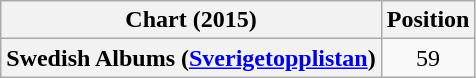<table class="wikitable sortable plainrowheaders">
<tr>
<th>Chart (2015)</th>
<th>Position</th>
</tr>
<tr>
<th scope="row">Swedish Albums (<a href='#'>Sverigetopplistan</a>)</th>
<td style="text-align:center">59</td>
</tr>
</table>
